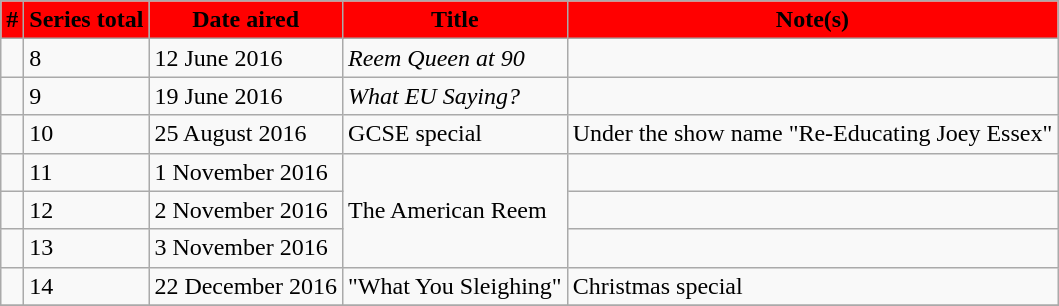<table class="wikitable sortable">
<tr>
<th scope="col" style="background:Red;">#</th>
<th scope="col" style="background:Red;">Series total</th>
<th scope="col" style="background:Red;">Date aired</th>
<th scope="col" style="background:Red;">Title</th>
<th scope="col" style="background:Red;">Note(s)</th>
</tr>
<tr>
<td></td>
<td>8</td>
<td>12 June 2016</td>
<td><em>Reem Queen at 90</em></td>
<td></td>
</tr>
<tr>
<td></td>
<td>9</td>
<td>19 June 2016</td>
<td><em>What EU Saying?</em></td>
<td></td>
</tr>
<tr>
<td></td>
<td>10</td>
<td>25 August 2016</td>
<td>GCSE special</td>
<td>Under the show name "Re-Educating Joey Essex"</td>
</tr>
<tr>
<td></td>
<td>11</td>
<td>1 November 2016</td>
<td rowspan="3">The American Reem</td>
<td></td>
</tr>
<tr>
<td></td>
<td>12</td>
<td>2 November 2016</td>
<td></td>
</tr>
<tr>
<td></td>
<td>13</td>
<td>3 November 2016</td>
<td></td>
</tr>
<tr>
<td></td>
<td>14</td>
<td>22 December 2016</td>
<td>"What You Sleighing"</td>
<td>Christmas special</td>
</tr>
<tr>
</tr>
</table>
